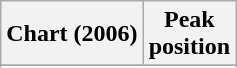<table class="wikitable sortable plainrowheaders">
<tr>
<th>Chart (2006)</th>
<th>Peak<br>position</th>
</tr>
<tr>
</tr>
<tr>
</tr>
<tr>
</tr>
<tr>
</tr>
</table>
